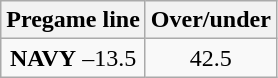<table class="wikitable">
<tr align="center">
<th style=>Pregame line</th>
<th style=>Over/under</th>
</tr>
<tr align="center">
<td><strong>NAVY</strong> –13.5</td>
<td>42.5</td>
</tr>
</table>
